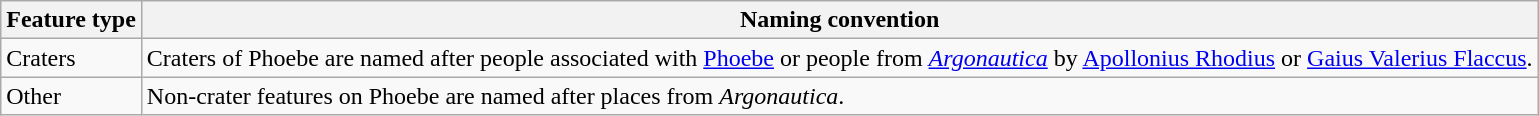<table class="wikitable">
<tr>
<th>Feature type</th>
<th>Naming convention</th>
</tr>
<tr>
<td>Craters</td>
<td>Craters of Phoebe are named after people associated with <a href='#'>Phoebe</a> or people from <em><a href='#'>Argonautica</a></em> by <a href='#'>Apollonius Rhodius</a> or <a href='#'>Gaius Valerius Flaccus</a>.</td>
</tr>
<tr>
<td>Other</td>
<td>Non-crater features on Phoebe are named after places from <em>Argonautica</em>.</td>
</tr>
</table>
